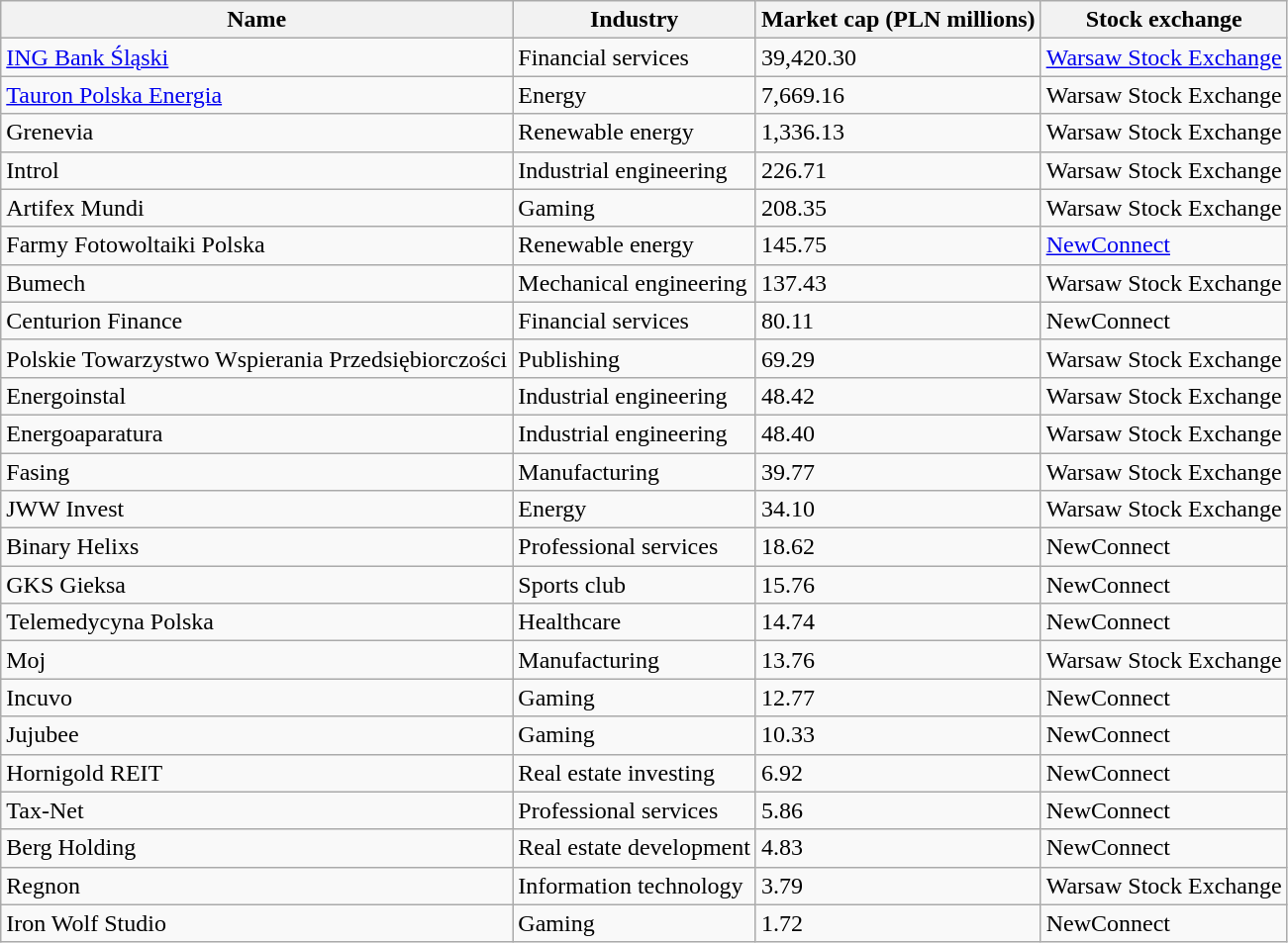<table class="wikitable sortable">
<tr>
<th>Name</th>
<th>Industry</th>
<th>Market cap (PLN millions)</th>
<th>Stock exchange</th>
</tr>
<tr>
<td><a href='#'>ING Bank Śląski</a></td>
<td>Financial services</td>
<td>39,420.30</td>
<td><a href='#'>Warsaw Stock Exchange</a></td>
</tr>
<tr>
<td><a href='#'>Tauron Polska Energia</a></td>
<td>Energy</td>
<td>7,669.16</td>
<td>Warsaw Stock Exchange</td>
</tr>
<tr>
<td>Grenevia</td>
<td>Renewable energy</td>
<td>1,336.13</td>
<td>Warsaw Stock Exchange</td>
</tr>
<tr>
<td>Introl</td>
<td>Industrial engineering</td>
<td>226.71</td>
<td>Warsaw Stock Exchange</td>
</tr>
<tr>
<td>Artifex Mundi</td>
<td>Gaming</td>
<td>208.35</td>
<td>Warsaw Stock Exchange</td>
</tr>
<tr>
<td>Farmy Fotowoltaiki Polska</td>
<td>Renewable energy</td>
<td>145.75</td>
<td><a href='#'>NewConnect</a></td>
</tr>
<tr>
<td>Bumech</td>
<td>Mechanical engineering</td>
<td>137.43</td>
<td>Warsaw Stock Exchange</td>
</tr>
<tr>
<td>Centurion Finance</td>
<td>Financial services</td>
<td>80.11</td>
<td>NewConnect</td>
</tr>
<tr>
<td>Polskie Towarzystwo Wspierania Przedsiębiorczości</td>
<td>Publishing</td>
<td>69.29</td>
<td>Warsaw Stock Exchange</td>
</tr>
<tr>
<td>Energoinstal</td>
<td>Industrial engineering</td>
<td>48.42</td>
<td>Warsaw Stock Exchange</td>
</tr>
<tr>
<td>Energoaparatura</td>
<td>Industrial engineering</td>
<td>48.40</td>
<td>Warsaw Stock Exchange</td>
</tr>
<tr>
<td>Fasing</td>
<td>Manufacturing</td>
<td>39.77</td>
<td>Warsaw Stock Exchange</td>
</tr>
<tr>
<td>JWW Invest</td>
<td>Energy</td>
<td>34.10</td>
<td>Warsaw Stock Exchange</td>
</tr>
<tr>
<td>Binary Helixs</td>
<td>Professional services</td>
<td>18.62</td>
<td>NewConnect</td>
</tr>
<tr>
<td>GKS Gieksa</td>
<td>Sports club</td>
<td>15.76</td>
<td>NewConnect</td>
</tr>
<tr>
<td>Telemedycyna Polska</td>
<td>Healthcare</td>
<td>14.74</td>
<td>NewConnect</td>
</tr>
<tr>
<td>Moj</td>
<td>Manufacturing</td>
<td>13.76</td>
<td>Warsaw Stock Exchange</td>
</tr>
<tr>
<td>Incuvo</td>
<td>Gaming</td>
<td>12.77</td>
<td>NewConnect</td>
</tr>
<tr>
<td>Jujubee</td>
<td>Gaming</td>
<td>10.33</td>
<td>NewConnect</td>
</tr>
<tr>
<td>Hornigold REIT</td>
<td>Real estate investing</td>
<td>6.92</td>
<td>NewConnect</td>
</tr>
<tr>
<td>Tax-Net</td>
<td>Professional services</td>
<td>5.86</td>
<td>NewConnect</td>
</tr>
<tr>
<td>Berg Holding</td>
<td>Real estate development</td>
<td>4.83</td>
<td>NewConnect</td>
</tr>
<tr>
<td>Regnon</td>
<td>Information technology</td>
<td>3.79</td>
<td>Warsaw Stock Exchange</td>
</tr>
<tr>
<td>Iron Wolf Studio</td>
<td>Gaming</td>
<td>1.72</td>
<td>NewConnect</td>
</tr>
</table>
